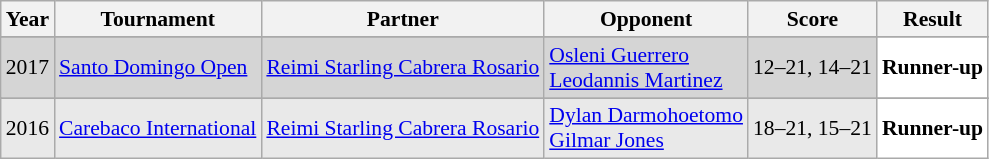<table class="sortable wikitable" style="font-size: 90%;">
<tr>
<th>Year</th>
<th>Tournament</th>
<th>Partner</th>
<th>Opponent</th>
<th>Score</th>
<th>Result</th>
</tr>
<tr>
</tr>
<tr style="background:#D5D5D5">
<td align="center">2017</td>
<td align="left"><a href='#'>Santo Domingo Open</a></td>
<td align="left"> <a href='#'>Reimi Starling Cabrera Rosario</a></td>
<td align="left"> <a href='#'>Osleni Guerrero</a><br> <a href='#'>Leodannis Martinez</a></td>
<td align="left">12–21, 14–21</td>
<td style="text-align:left; background:white"> <strong>Runner-up</strong></td>
</tr>
<tr>
</tr>
<tr style="background:#E9E9E9">
<td align="center">2016</td>
<td align="left"><a href='#'>Carebaco International</a></td>
<td align="left"> <a href='#'>Reimi Starling Cabrera Rosario</a></td>
<td align="left"> <a href='#'>Dylan Darmohoetomo</a><br> <a href='#'>Gilmar Jones</a></td>
<td align="left">18–21, 15–21</td>
<td style="text-align:left; background:white"> <strong>Runner-up</strong></td>
</tr>
</table>
